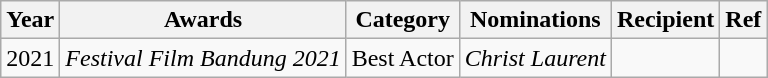<table class = "wikitable dapat diurutkan">
<tr>
<th>Year</th>
<th>Awards</th>
<th>Category</th>
<th>Nominations</th>
<th>Recipient</th>
<th>Ref</th>
</tr>
<tr>
<td>2021</td>
<td><em>Festival Film Bandung 2021</em></td>
<td>Best Actor</td>
<td><em>Christ Laurent</em></td>
<td></td>
<td></td>
</tr>
</table>
